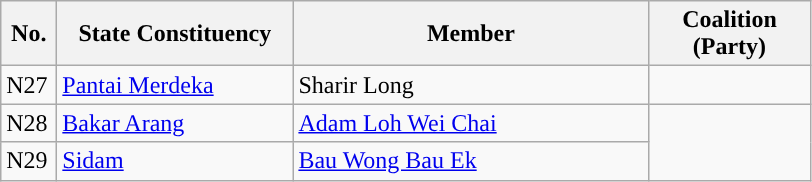<table class="wikitable">
<tr>
<th width="30">No.</th>
<th width="150">State Constituency</th>
<th width="230">Member</th>
<th width="100">Coalition (Party)</th>
</tr>
<tr>
<td>N27</td>
<td><a href='#'>Pantai Merdeka</a></td>
<td>Sharir Long</td>
<td></td>
</tr>
<tr>
<td>N28</td>
<td><a href='#'>Bakar Arang</a></td>
<td><a href='#'>Adam Loh Wei Chai</a></td>
<td rowspan="2"></td>
</tr>
<tr>
<td>N29</td>
<td><a href='#'>Sidam</a></td>
<td><a href='#'>Bau Wong Bau Ek</a></td>
</tr>
</table>
